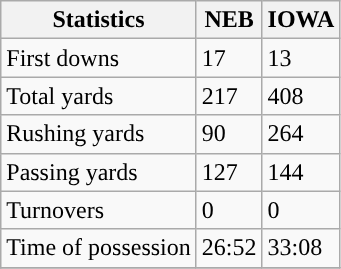<table class="wikitable">
<tr>
<th>Statistics</th>
<th>NEB</th>
<th>IOWA</th>
</tr>
<tr>
<td>First downs</td>
<td>17</td>
<td>13</td>
</tr>
<tr>
<td>Total yards</td>
<td>217</td>
<td>408</td>
</tr>
<tr>
<td>Rushing yards</td>
<td>90</td>
<td>264</td>
</tr>
<tr>
<td>Passing yards</td>
<td>127</td>
<td>144</td>
</tr>
<tr>
<td>Turnovers</td>
<td>0</td>
<td>0</td>
</tr>
<tr>
<td>Time of possession</td>
<td>26:52</td>
<td>33:08</td>
</tr>
<tr>
</tr>
</table>
